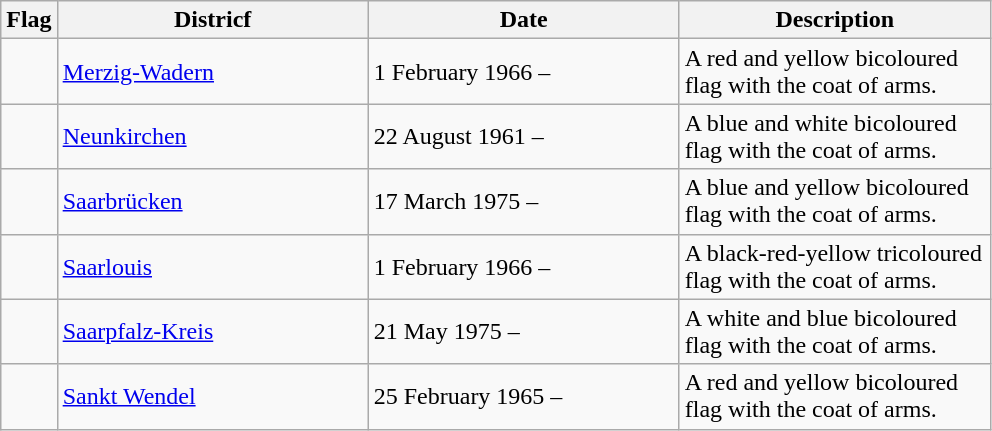<table class="wikitable">
<tr>
<th>Flag</th>
<th style="width:200px;">Districf</th>
<th style="width:200px;">Date</th>
<th style="width:200px;">Description</th>
</tr>
<tr>
<td></td>
<td><a href='#'>Merzig-Wadern</a></td>
<td>1 February 1966 –</td>
<td>A red and yellow bicoloured flag with the coat of arms.</td>
</tr>
<tr>
<td></td>
<td><a href='#'>Neunkirchen</a></td>
<td>22 August 1961 –</td>
<td>A blue and white bicoloured flag with the coat of arms.</td>
</tr>
<tr>
<td></td>
<td><a href='#'>Saarbrücken</a></td>
<td>17 March 1975 –</td>
<td>A blue and yellow bicoloured flag with the coat of arms.</td>
</tr>
<tr>
<td></td>
<td><a href='#'>Saarlouis</a></td>
<td>1 February 1966 –</td>
<td>A black-red-yellow tricoloured flag with the coat of arms.</td>
</tr>
<tr>
<td></td>
<td><a href='#'>Saarpfalz-Kreis</a></td>
<td>21 May 1975 –</td>
<td>A white and blue bicoloured flag with the coat of arms.</td>
</tr>
<tr>
<td></td>
<td><a href='#'>Sankt Wendel</a></td>
<td>25 February 1965 –</td>
<td>A red and yellow bicoloured flag with the coat of arms.</td>
</tr>
</table>
